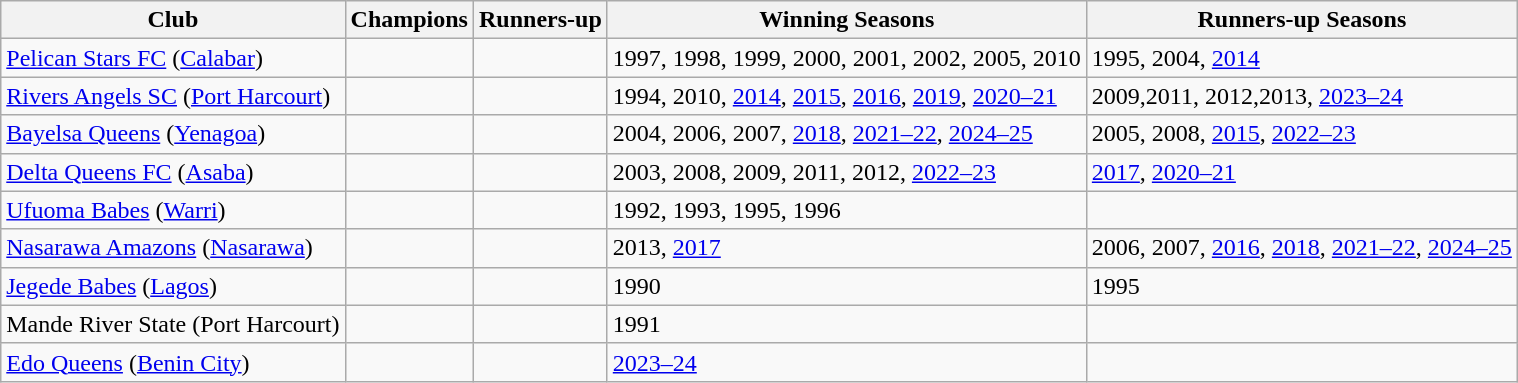<table class="wikitable">
<tr>
<th>Club</th>
<th>Champions</th>
<th>Runners-up</th>
<th>Winning Seasons</th>
<th>Runners-up Seasons</th>
</tr>
<tr>
<td><a href='#'>Pelican Stars FC</a> (<a href='#'>Calabar</a>)</td>
<td></td>
<td></td>
<td>1997, 1998, 1999, 2000, 2001, 2002, 2005, 2010</td>
<td>1995, 2004, <a href='#'>2014</a></td>
</tr>
<tr>
<td><a href='#'>Rivers Angels SC</a> (<a href='#'>Port Harcourt</a>)</td>
<td></td>
<td></td>
<td>1994, 2010, <a href='#'>2014</a>, <a href='#'>2015</a>, <a href='#'>2016</a>, <a href='#'>2019</a>, <a href='#'>2020–21</a></td>
<td>2009,2011, 2012,2013, <a href='#'>2023–24</a></td>
</tr>
<tr>
<td><a href='#'>Bayelsa Queens</a> (<a href='#'>Yenagoa</a>)</td>
<td></td>
<td></td>
<td>2004, 2006, 2007, <a href='#'>2018</a>, <a href='#'>2021–22</a>, <a href='#'>2024–25</a></td>
<td>2005, 2008, <a href='#'>2015</a>, <a href='#'>2022–23</a></td>
</tr>
<tr>
<td><a href='#'>Delta Queens FC</a> (<a href='#'>Asaba</a>)</td>
<td></td>
<td></td>
<td>2003, 2008, 2009, 2011, 2012, <a href='#'>2022–23</a></td>
<td><a href='#'>2017</a>, <a href='#'>2020–21</a></td>
</tr>
<tr>
<td><a href='#'>Ufuoma Babes</a> (<a href='#'>Warri</a>)</td>
<td></td>
<td></td>
<td>1992, 1993, 1995, 1996</td>
<td></td>
</tr>
<tr>
<td><a href='#'>Nasarawa Amazons</a> (<a href='#'>Nasarawa</a>)</td>
<td></td>
<td></td>
<td>2013, <a href='#'>2017</a></td>
<td>2006, 2007, <a href='#'>2016</a>, <a href='#'>2018</a>, <a href='#'>2021–22</a>, <a href='#'>2024–25</a></td>
</tr>
<tr>
<td><a href='#'>Jegede Babes</a> (<a href='#'>Lagos</a>)</td>
<td></td>
<td></td>
<td>1990</td>
<td>1995</td>
</tr>
<tr>
<td>Mande River State (Port Harcourt)</td>
<td></td>
<td></td>
<td>1991</td>
<td></td>
</tr>
<tr>
<td><a href='#'>Edo Queens</a> (<a href='#'>Benin City</a>)</td>
<td></td>
<td></td>
<td><a href='#'>2023–24</a></td>
<td></td>
</tr>
</table>
